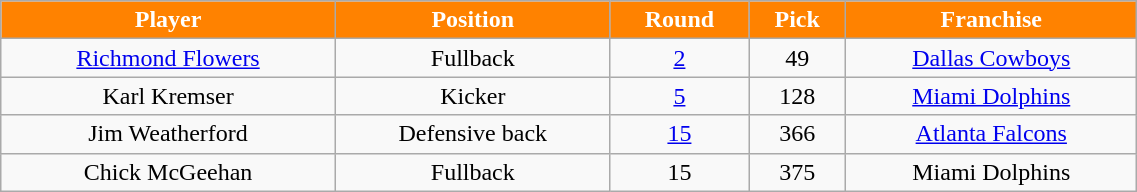<table class="wikitable" width="60%">
<tr align="center"  style="background:#FF8200;color:#FFFFFF;">
<td><strong>Player</strong></td>
<td><strong>Position</strong></td>
<td><strong>Round</strong></td>
<td><strong>Pick</strong></td>
<td><strong>Franchise</strong></td>
</tr>
<tr align="center" bgcolor="">
<td><a href='#'>Richmond Flowers</a></td>
<td>Fullback</td>
<td><a href='#'>2</a></td>
<td>49</td>
<td><a href='#'>Dallas Cowboys</a></td>
</tr>
<tr align="center" bgcolor="">
<td>Karl Kremser</td>
<td>Kicker</td>
<td><a href='#'>5</a></td>
<td>128</td>
<td><a href='#'>Miami Dolphins</a></td>
</tr>
<tr align="center" bgcolor="">
<td>Jim Weatherford</td>
<td>Defensive back</td>
<td><a href='#'>15</a></td>
<td>366</td>
<td><a href='#'>Atlanta Falcons</a></td>
</tr>
<tr align="center" bgcolor="">
<td>Chick McGeehan</td>
<td>Fullback</td>
<td>15</td>
<td>375</td>
<td>Miami Dolphins</td>
</tr>
</table>
